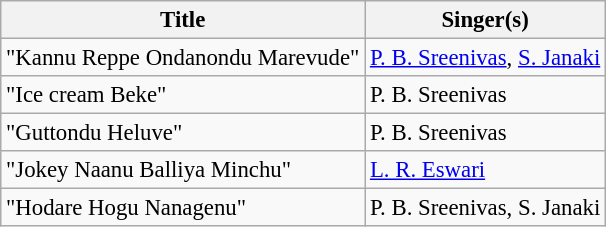<table class="wikitable" style="font-size:95%;">
<tr>
<th>Title</th>
<th>Singer(s)</th>
</tr>
<tr>
<td>"Kannu Reppe Ondanondu Marevude"</td>
<td><a href='#'>P. B. Sreenivas</a>, <a href='#'>S. Janaki</a></td>
</tr>
<tr>
<td>"Ice cream Beke"</td>
<td>P. B. Sreenivas</td>
</tr>
<tr>
<td>"Guttondu Heluve"</td>
<td>P. B. Sreenivas</td>
</tr>
<tr>
<td>"Jokey Naanu Balliya Minchu"</td>
<td><a href='#'>L. R. Eswari</a></td>
</tr>
<tr>
<td>"Hodare Hogu Nanagenu"</td>
<td>P. B. Sreenivas, S. Janaki</td>
</tr>
</table>
